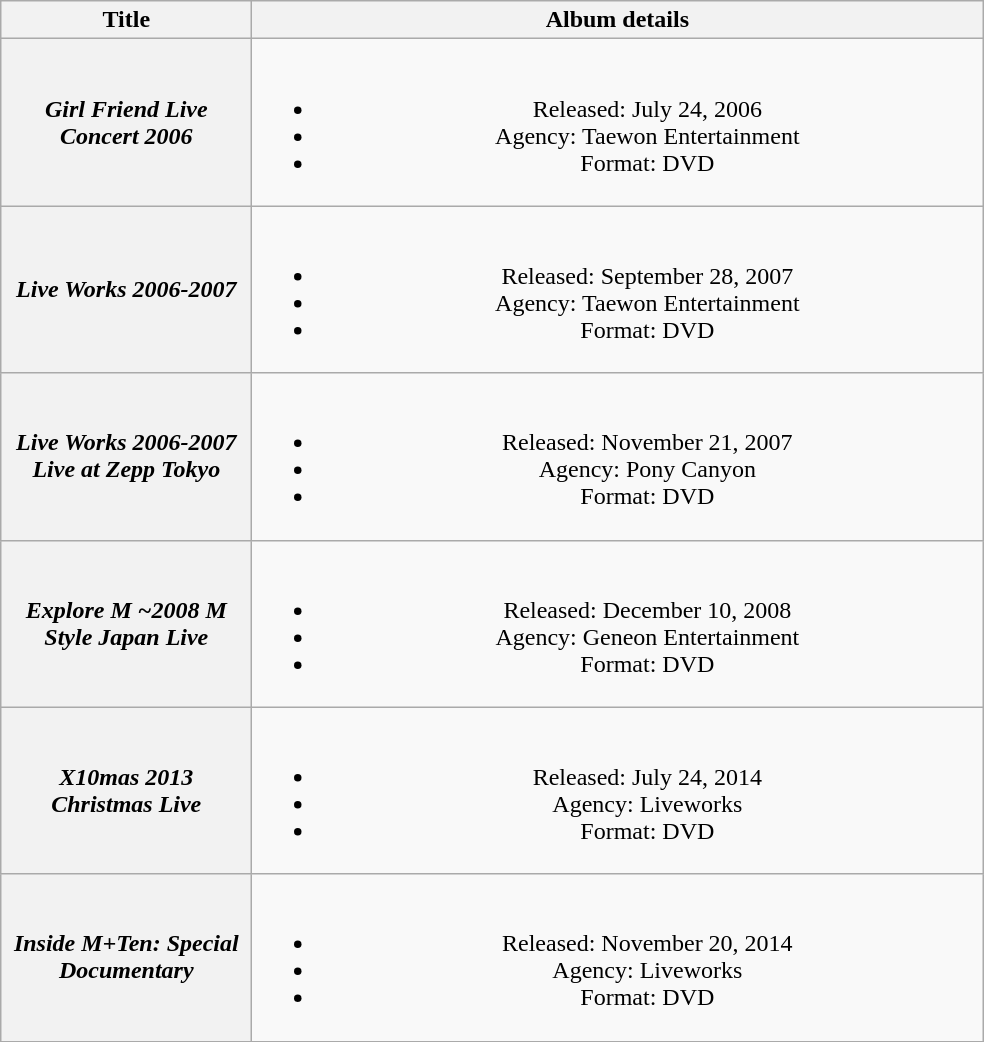<table class="wikitable plainrowheaders" style="text-align:center;">
<tr>
<th scope="col" rowspan="1" style="width:10em;">Title</th>
<th scope="col" rowspan="1" style="width:30em;">Album details</th>
</tr>
<tr>
<th scope="row"><em>Girl Friend Live Concert 2006</em></th>
<td><br><ul><li>Released: July 24, 2006</li><li>Agency: Taewon Entertainment</li><li>Format: DVD</li></ul></td>
</tr>
<tr>
<th scope="row"><em>Live Works 2006-2007</em></th>
<td><br><ul><li>Released: September 28, 2007</li><li>Agency: Taewon Entertainment</li><li>Format: DVD</li></ul></td>
</tr>
<tr>
<th scope="row"><em>Live Works 2006-2007 Live at Zepp Tokyo</em></th>
<td><br><ul><li>Released: November 21, 2007</li><li>Agency: Pony Canyon</li><li>Format: DVD</li></ul></td>
</tr>
<tr>
<th scope="row"><em>Explore M ~2008 M Style Japan Live</em></th>
<td><br><ul><li>Released: December 10, 2008</li><li>Agency: Geneon Entertainment</li><li>Format: DVD</li></ul></td>
</tr>
<tr>
<th scope="row"><em>X10mas 2013 Christmas Live</em></th>
<td><br><ul><li>Released: July 24, 2014</li><li>Agency: Liveworks</li><li>Format: DVD</li></ul></td>
</tr>
<tr>
<th scope="row"><em>Inside M+Ten: Special Documentary</em></th>
<td><br><ul><li>Released: November 20, 2014</li><li>Agency: Liveworks</li><li>Format: DVD</li></ul></td>
</tr>
<tr>
</tr>
</table>
